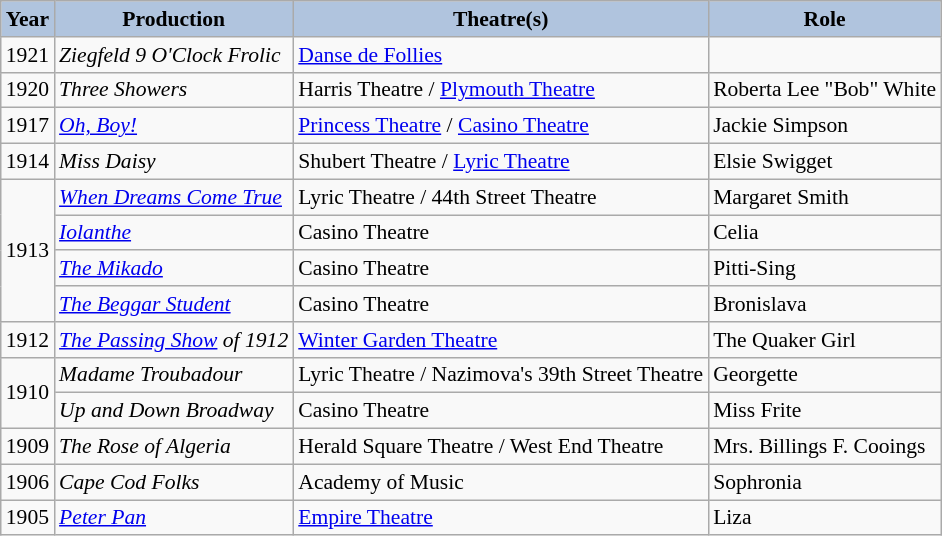<table class="wikitable" style="font-size:90%;">
<tr>
<th style="background:#B0C4DE;">Year</th>
<th style="background:#B0C4DE;">Production</th>
<th style="background:#B0C4DE;">Theatre(s)</th>
<th style="background:#B0C4DE;">Role</th>
</tr>
<tr>
<td>1921</td>
<td><em>Ziegfeld 9 O'Clock Frolic</em></td>
<td><a href='#'>Danse de Follies</a></td>
<td></td>
</tr>
<tr>
<td>1920</td>
<td><em>Three Showers</em></td>
<td>Harris Theatre / <a href='#'>Plymouth Theatre</a></td>
<td>Roberta Lee "Bob" White</td>
</tr>
<tr>
<td>1917</td>
<td><em><a href='#'>Oh, Boy!</a></em></td>
<td><a href='#'>Princess Theatre</a> / <a href='#'>Casino Theatre</a></td>
<td>Jackie Simpson</td>
</tr>
<tr>
<td>1914</td>
<td><em>Miss Daisy</em></td>
<td>Shubert Theatre / <a href='#'>Lyric Theatre</a></td>
<td>Elsie Swigget</td>
</tr>
<tr>
<td rowspan=4>1913</td>
<td><em><a href='#'>When Dreams Come True</a></em></td>
<td>Lyric Theatre / 44th Street Theatre</td>
<td>Margaret Smith</td>
</tr>
<tr>
<td><em><a href='#'>Iolanthe</a></em></td>
<td>Casino Theatre</td>
<td>Celia</td>
</tr>
<tr>
<td><em><a href='#'>The Mikado</a></em></td>
<td>Casino Theatre</td>
<td>Pitti-Sing</td>
</tr>
<tr>
<td><em><a href='#'>The Beggar Student</a></em></td>
<td>Casino Theatre</td>
<td>Bronislava</td>
</tr>
<tr>
<td>1912</td>
<td><em><a href='#'>The Passing Show</a> of 1912</em></td>
<td><a href='#'>Winter Garden Theatre</a></td>
<td>The Quaker Girl</td>
</tr>
<tr>
<td rowspan=2>1910</td>
<td><em>Madame Troubadour</em></td>
<td>Lyric Theatre / Nazimova's 39th Street Theatre</td>
<td>Georgette</td>
</tr>
<tr>
<td><em>Up and Down Broadway</em></td>
<td>Casino Theatre</td>
<td>Miss Frite</td>
</tr>
<tr>
<td>1909</td>
<td><em>The Rose of Algeria</em></td>
<td>Herald Square Theatre / West End Theatre</td>
<td>Mrs. Billings F. Cooings</td>
</tr>
<tr>
<td>1906</td>
<td><em>Cape Cod Folks</em></td>
<td>Academy of Music</td>
<td>Sophronia</td>
</tr>
<tr>
<td>1905</td>
<td><em><a href='#'>Peter Pan</a></em></td>
<td><a href='#'>Empire Theatre</a></td>
<td>Liza</td>
</tr>
</table>
